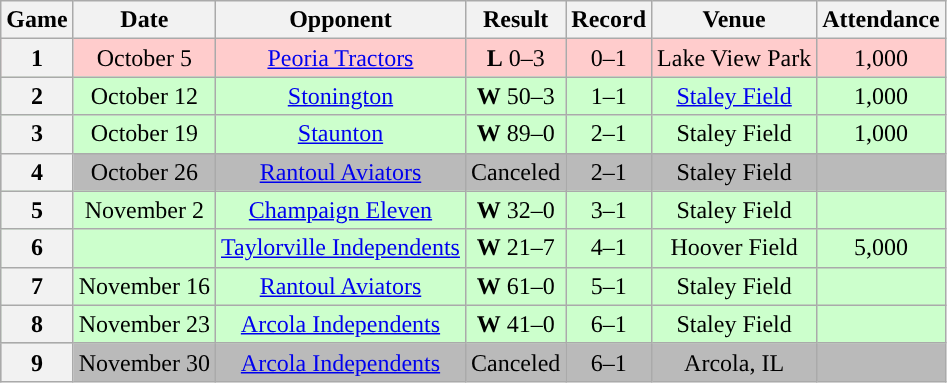<table class="wikitable" style="text-align:center">
<tr>
<th>Game</th>
<th>Date</th>
<th>Opponent</th>
<th>Result</th>
<th>Record</th>
<th>Venue</th>
<th>Attendance</th>
</tr>
<tr style="background:#fcc">
<th>1</th>
<td>October 5</td>
<td><a href='#'>Peoria Tractors</a></td>
<td><strong>L</strong> 0–3</td>
<td>0–1</td>
<td>Lake View Park</td>
<td>1,000</td>
</tr>
<tr style="background:#cfc">
<th>2</th>
<td>October 12</td>
<td><a href='#'>Stonington</a></td>
<td><strong>W</strong> 50–3</td>
<td>1–1</td>
<td><a href='#'>Staley Field</a></td>
<td>1,000</td>
</tr>
<tr style="background:#cfc">
<th>3</th>
<td>October 19</td>
<td><a href='#'>Staunton</a></td>
<td><strong>W</strong> 89–0</td>
<td>2–1</td>
<td>Staley Field</td>
<td>1,000</td>
</tr>
<tr style="background:#bababa">
<th>4</th>
<td>October 26</td>
<td><a href='#'>Rantoul Aviators</a></td>
<td>Canceled</td>
<td>2–1</td>
<td>Staley Field</td>
<td></td>
</tr>
<tr style="background:#cfc">
<th>5</th>
<td>November 2</td>
<td><a href='#'>Champaign Eleven</a></td>
<td><strong>W</strong> 32–0</td>
<td>3–1</td>
<td>Staley Field</td>
<td></td>
</tr>
<tr style="background:#cfc">
<th>6</th>
<td></td>
<td><a href='#'>Taylorville Independents</a></td>
<td><strong>W</strong> 21–7</td>
<td>4–1</td>
<td>Hoover Field</td>
<td>5,000</td>
</tr>
<tr style="background:#cfc">
<th>7</th>
<td>November 16</td>
<td><a href='#'>Rantoul Aviators</a></td>
<td><strong>W</strong> 61–0</td>
<td>5–1</td>
<td>Staley Field</td>
<td></td>
</tr>
<tr style="background:#cfc">
<th>8</th>
<td>November 23</td>
<td><a href='#'>Arcola Independents</a></td>
<td><strong>W</strong> 41–0</td>
<td>6–1</td>
<td>Staley Field</td>
<td></td>
</tr>
<tr style="background:#bababa">
<th>9</th>
<td>November 30</td>
<td><a href='#'>Arcola Independents</a></td>
<td>Canceled</td>
<td>6–1</td>
<td>Arcola, IL</td>
<td></td>
</tr>
</table>
